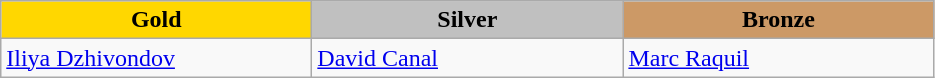<table class="wikitable" style="text-align:left">
<tr align="center">
<td width=200 bgcolor=gold><strong>Gold</strong></td>
<td width=200 bgcolor=silver><strong>Silver</strong></td>
<td width=200 bgcolor=CC9966><strong>Bronze</strong></td>
</tr>
<tr>
<td><a href='#'>Iliya Dzhivondov</a><br><em></em></td>
<td><a href='#'>David Canal</a><br><em></em></td>
<td><a href='#'>Marc Raquil</a><br><em></em></td>
</tr>
</table>
